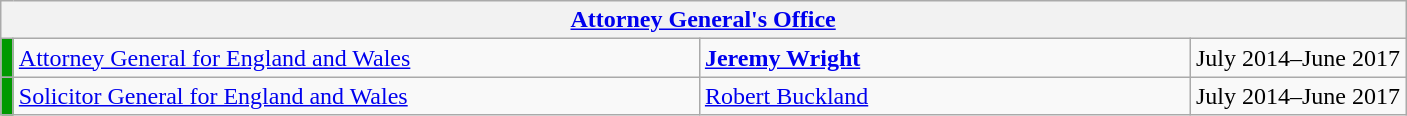<table class="wikitable">
<tr>
<th colspan="4"><a href='#'>Attorney General's Office</a></th>
</tr>
<tr>
<td style="width:1px; background:#090;"></td>
<td style="width: 450px;"><a href='#'>Attorney General for England and Wales</a></td>
<td style="width: 320px;"><strong><a href='#'>Jeremy Wright</a></strong></td>
<td>July 2014–June 2017</td>
</tr>
<tr>
<td style="width:1px; background:#090;"></td>
<td><a href='#'>Solicitor General for England and Wales</a></td>
<td><a href='#'>Robert Buckland</a></td>
<td>July 2014–June 2017</td>
</tr>
</table>
